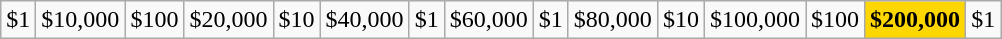<table class = "wikitable" style="text-align:center">
<tr>
<td>$1</td>
<td>$10,000</td>
<td>$100</td>
<td>$20,000</td>
<td>$10</td>
<td>$40,000</td>
<td>$1</td>
<td>$60,000</td>
<td>$1</td>
<td>$80,000</td>
<td>$10</td>
<td>$100,000</td>
<td>$100</td>
<td style="background:gold"><strong>$200,000</strong></td>
<td>$1</td>
</tr>
</table>
